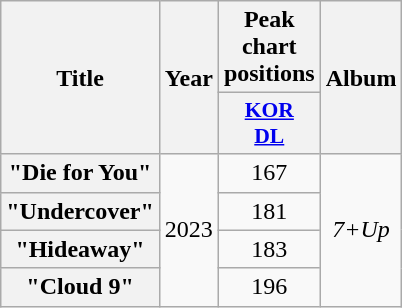<table class="wikitable plainrowheaders" style="text-align:center">
<tr>
<th scope="col" rowspan="2">Title</th>
<th scope="col" rowspan="2">Year</th>
<th scope="col">Peak chart positions</th>
<th scope="col" rowspan="2">Album</th>
</tr>
<tr>
<th scope="col" style="font-size:90%; width:3em"><a href='#'>KOR<br> DL</a><br></th>
</tr>
<tr>
<th scope="row">"Die for You"</th>
<td rowspan="4">2023</td>
<td>167</td>
<td rowspan="4"><em>7+Up</em></td>
</tr>
<tr>
<th scope="row">"Undercover"</th>
<td>181</td>
</tr>
<tr>
<th scope="row">"Hideaway"</th>
<td>183</td>
</tr>
<tr>
<th scope="row">"Cloud 9"</th>
<td>196</td>
</tr>
</table>
